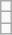<table class="wikitable">
<tr>
<td></td>
</tr>
<tr>
<td></td>
</tr>
<tr>
<td></td>
</tr>
</table>
